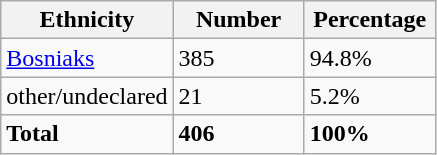<table class="wikitable">
<tr>
<th width="100px">Ethnicity</th>
<th width="80px">Number</th>
<th width="80px">Percentage</th>
</tr>
<tr>
<td><a href='#'>Bosniaks</a></td>
<td>385</td>
<td>94.8%</td>
</tr>
<tr>
<td>other/undeclared</td>
<td>21</td>
<td>5.2%</td>
</tr>
<tr>
<td><strong>Total</strong></td>
<td><strong>406</strong></td>
<td><strong>100%</strong></td>
</tr>
</table>
